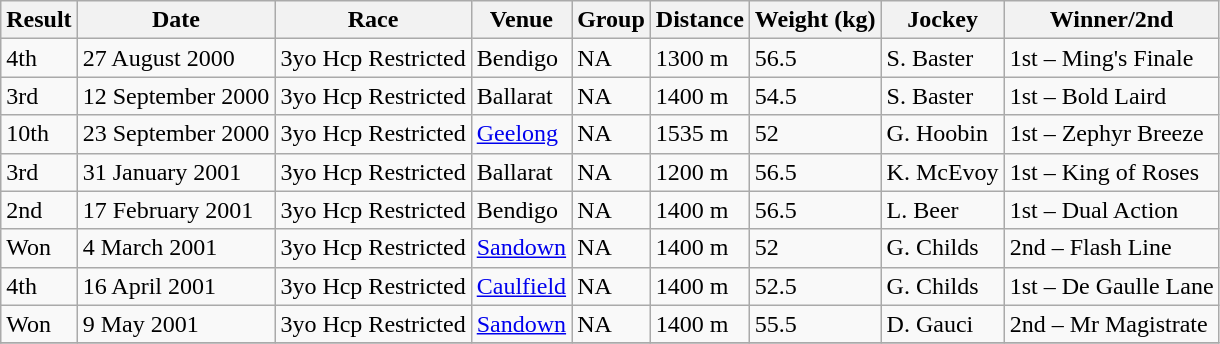<table class="wikitable">
<tr>
<th>Result</th>
<th>Date</th>
<th>Race</th>
<th>Venue</th>
<th>Group</th>
<th>Distance</th>
<th>Weight (kg)</th>
<th>Jockey</th>
<th>Winner/2nd</th>
</tr>
<tr>
<td>4th</td>
<td>27 August 2000</td>
<td>3yo Hcp Restricted</td>
<td>Bendigo</td>
<td>NA</td>
<td>1300 m</td>
<td>56.5</td>
<td>S. Baster</td>
<td>1st – Ming's Finale</td>
</tr>
<tr>
<td>3rd</td>
<td>12 September 2000</td>
<td>3yo Hcp Restricted</td>
<td>Ballarat</td>
<td>NA</td>
<td>1400 m</td>
<td>54.5</td>
<td>S. Baster</td>
<td>1st – Bold Laird</td>
</tr>
<tr>
<td>10th</td>
<td>23 September 2000</td>
<td>3yo Hcp Restricted</td>
<td><a href='#'>Geelong</a></td>
<td>NA</td>
<td>1535 m</td>
<td>52</td>
<td>G. Hoobin</td>
<td>1st – Zephyr Breeze</td>
</tr>
<tr>
<td>3rd</td>
<td>31 January 2001</td>
<td>3yo Hcp Restricted</td>
<td>Ballarat</td>
<td>NA</td>
<td>1200 m</td>
<td>56.5</td>
<td>K. McEvoy</td>
<td>1st – King of Roses</td>
</tr>
<tr>
<td>2nd</td>
<td>17 February 2001</td>
<td>3yo Hcp Restricted</td>
<td>Bendigo</td>
<td>NA</td>
<td>1400 m</td>
<td>56.5</td>
<td>L. Beer</td>
<td>1st – Dual Action</td>
</tr>
<tr>
<td>Won</td>
<td>4 March 2001</td>
<td>3yo Hcp Restricted</td>
<td><a href='#'>Sandown</a></td>
<td>NA</td>
<td>1400 m</td>
<td>52</td>
<td>G. Childs</td>
<td>2nd – Flash Line</td>
</tr>
<tr>
<td>4th</td>
<td>16 April 2001</td>
<td>3yo Hcp Restricted</td>
<td><a href='#'>Caulfield</a></td>
<td>NA</td>
<td>1400 m</td>
<td>52.5</td>
<td>G. Childs</td>
<td>1st – De Gaulle Lane</td>
</tr>
<tr>
<td>Won</td>
<td>9 May 2001</td>
<td>3yo Hcp Restricted</td>
<td><a href='#'>Sandown</a></td>
<td>NA</td>
<td>1400 m</td>
<td>55.5</td>
<td>D. Gauci</td>
<td>2nd – Mr Magistrate</td>
</tr>
<tr>
</tr>
</table>
